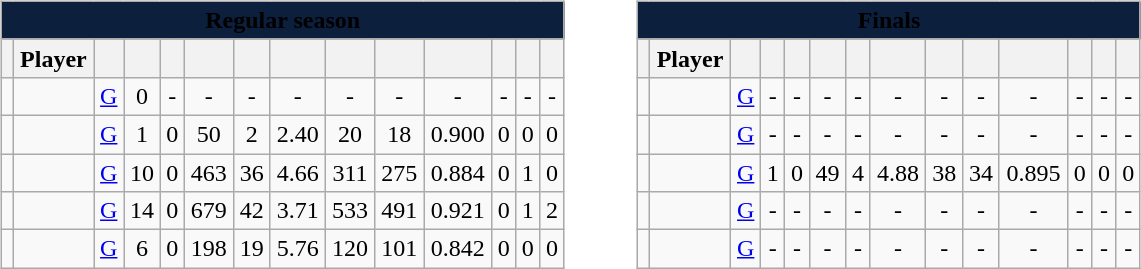<table>
<tr valign=top>
<td><br><table class="sortable wikitable" style="width:100%;text-align:center">
<tr>
<th style="background:#0c1f3d;" colspan="14"><span>Regular season</span></th>
</tr>
<tr>
<th></th>
<th>Player</th>
<th></th>
<th></th>
<th></th>
<th></th>
<th></th>
<th></th>
<th></th>
<th></th>
<th></th>
<th></th>
<th></th>
<th></th>
</tr>
<tr>
<td></td>
<td align="left"></td>
<td><a href='#'>G</a></td>
<td>0</td>
<td>-</td>
<td>-</td>
<td>-</td>
<td>-</td>
<td>-</td>
<td>-</td>
<td>-</td>
<td>-</td>
<td>-</td>
<td>-</td>
</tr>
<tr>
<td></td>
<td align="left"></td>
<td><a href='#'>G</a></td>
<td>1</td>
<td>0</td>
<td>50</td>
<td>2</td>
<td>2.40</td>
<td>20</td>
<td>18</td>
<td>0.900</td>
<td>0</td>
<td>0</td>
<td>0</td>
</tr>
<tr>
<td></td>
<td align="left"></td>
<td><a href='#'>G</a></td>
<td>10</td>
<td>0</td>
<td>463</td>
<td>36</td>
<td>4.66</td>
<td>311</td>
<td>275</td>
<td>0.884</td>
<td>0</td>
<td>1</td>
<td>0</td>
</tr>
<tr>
<td></td>
<td align="left"></td>
<td><a href='#'>G</a></td>
<td>14</td>
<td>0</td>
<td>679</td>
<td>42</td>
<td>3.71</td>
<td>533</td>
<td>491</td>
<td>0.921</td>
<td>0</td>
<td>1</td>
<td>2</td>
</tr>
<tr>
<td></td>
<td align="left"></td>
<td><a href='#'>G</a></td>
<td>6</td>
<td>0</td>
<td>198</td>
<td>19</td>
<td>5.76</td>
<td>120</td>
<td>101</td>
<td>0.842</td>
<td>0</td>
<td>0</td>
<td>0</td>
</tr>
</table>
</td>
<td></td>
<td></td>
<td></td>
<td></td>
<td></td>
<td></td>
<td></td>
<td></td>
<td></td>
<td></td>
<td></td>
<td><br><table class="sortable wikitable" style="width:100%;text-align:center">
<tr>
<th style="background:#0c1f3d;" colspan="14"><span>Finals</span></th>
</tr>
<tr>
<th></th>
<th>Player</th>
<th></th>
<th></th>
<th></th>
<th></th>
<th></th>
<th></th>
<th></th>
<th></th>
<th></th>
<th></th>
<th></th>
<th></th>
</tr>
<tr>
<td></td>
<td align="left"></td>
<td><a href='#'>G</a></td>
<td>-</td>
<td>-</td>
<td>-</td>
<td>-</td>
<td>-</td>
<td>-</td>
<td>-</td>
<td>-</td>
<td>-</td>
<td>-</td>
<td>-</td>
</tr>
<tr>
<td></td>
<td align="left"></td>
<td><a href='#'>G</a></td>
<td>-</td>
<td>-</td>
<td>-</td>
<td>-</td>
<td>-</td>
<td>-</td>
<td>-</td>
<td>-</td>
<td>-</td>
<td>-</td>
<td>-</td>
</tr>
<tr>
<td></td>
<td align="left"></td>
<td><a href='#'>G</a></td>
<td>1</td>
<td>0</td>
<td>49</td>
<td>4</td>
<td>4.88</td>
<td>38</td>
<td>34</td>
<td>0.895</td>
<td>0</td>
<td>0</td>
<td>0</td>
</tr>
<tr>
<td></td>
<td align="left"></td>
<td><a href='#'>G</a></td>
<td>-</td>
<td>-</td>
<td>-</td>
<td>-</td>
<td>-</td>
<td>-</td>
<td>-</td>
<td>-</td>
<td>-</td>
<td>-</td>
<td>-</td>
</tr>
<tr>
<td></td>
<td align="left"></td>
<td><a href='#'>G</a></td>
<td>-</td>
<td>-</td>
<td>-</td>
<td>-</td>
<td>-</td>
<td>-</td>
<td>-</td>
<td>-</td>
<td>-</td>
<td>-</td>
<td>-</td>
</tr>
</table>
</td>
</tr>
</table>
